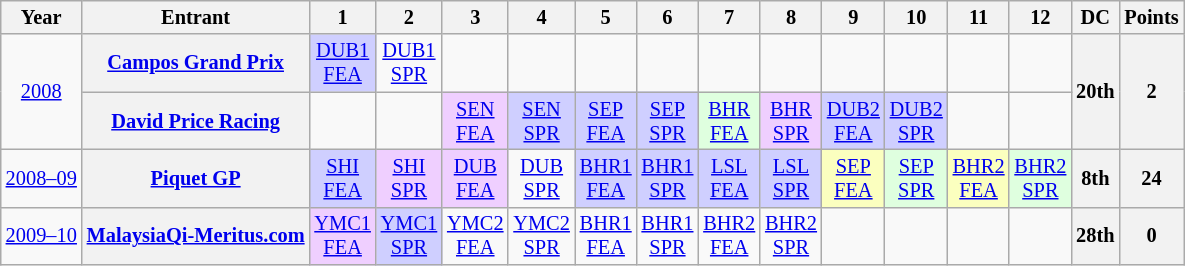<table class="wikitable" style="text-align:center; font-size:85%">
<tr>
<th>Year</th>
<th>Entrant</th>
<th>1</th>
<th>2</th>
<th>3</th>
<th>4</th>
<th>5</th>
<th>6</th>
<th>7</th>
<th>8</th>
<th>9</th>
<th>10</th>
<th>11</th>
<th>12</th>
<th>DC</th>
<th>Points</th>
</tr>
<tr>
<td rowspan=2><a href='#'>2008</a></td>
<th nowrap><a href='#'>Campos Grand Prix</a></th>
<td style="background:#CFCFFF;"><a href='#'>DUB1<br>FEA</a><br></td>
<td><a href='#'>DUB1<br>SPR</a><br></td>
<td></td>
<td></td>
<td></td>
<td></td>
<td></td>
<td></td>
<td></td>
<td></td>
<td></td>
<td></td>
<th rowspan=2>20th</th>
<th rowspan=2>2</th>
</tr>
<tr>
<th nowrap><a href='#'>David Price Racing</a></th>
<td></td>
<td></td>
<td style="background:#EFCFFF;"><a href='#'>SEN<br>FEA</a><br></td>
<td style="background:#CFCFFF;"><a href='#'>SEN<br>SPR</a><br></td>
<td style="background:#CFCFFF;"><a href='#'>SEP<br>FEA</a><br></td>
<td style="background:#CFCFFF;"><a href='#'>SEP<br>SPR</a><br></td>
<td style="background:#DFFFDF;"><a href='#'>BHR<br>FEA</a><br></td>
<td style="background:#EFCFFF;"><a href='#'>BHR<br>SPR</a><br></td>
<td style="background:#CFCFFF;"><a href='#'>DUB2<br>FEA</a><br></td>
<td style="background:#CFCFFF;"><a href='#'>DUB2<br>SPR</a><br></td>
<td></td>
<td></td>
</tr>
<tr>
<td nowrap><a href='#'>2008–09</a></td>
<th nowrap><a href='#'>Piquet GP</a></th>
<td style="background:#CFCFFF;"><a href='#'>SHI<br>FEA</a><br></td>
<td style="background:#EFCFFF;"><a href='#'>SHI<br>SPR</a><br></td>
<td style="background:#EFCFFF;"><a href='#'>DUB<br>FEA</a><br></td>
<td><a href='#'>DUB<br>SPR</a><br></td>
<td style="background:#CFCFFF;"><a href='#'>BHR1<br>FEA</a><br></td>
<td style="background:#CFCFFF;"><a href='#'>BHR1<br>SPR</a><br></td>
<td style="background:#CFCFFF;"><a href='#'>LSL<br>FEA</a><br></td>
<td style="background:#CFCFFF;"><a href='#'>LSL<br>SPR</a><br></td>
<td style="background:#FBFFBF;"><a href='#'>SEP<br>FEA</a><br></td>
<td style="background:#DFFFDF;"><a href='#'>SEP<br>SPR</a><br></td>
<td style="background:#FBFFBF;"><a href='#'>BHR2<br>FEA</a><br></td>
<td style="background:#DFFFDF;"><a href='#'>BHR2<br>SPR</a><br></td>
<th>8th</th>
<th>24</th>
</tr>
<tr>
<td nowrap><a href='#'>2009–10</a></td>
<th nowrap><a href='#'>MalaysiaQi-Meritus.com</a></th>
<td style="background:#EFCFFF;"><a href='#'>YMC1<br>FEA</a><br></td>
<td style="background:#CFCFFF;"><a href='#'>YMC1<br>SPR</a><br></td>
<td><a href='#'>YMC2<br>FEA</a></td>
<td><a href='#'>YMC2<br>SPR</a></td>
<td><a href='#'>BHR1<br>FEA</a></td>
<td><a href='#'>BHR1<br>SPR</a></td>
<td><a href='#'>BHR2<br>FEA</a></td>
<td><a href='#'>BHR2<br>SPR</a></td>
<td></td>
<td></td>
<td></td>
<td></td>
<th>28th</th>
<th>0</th>
</tr>
</table>
